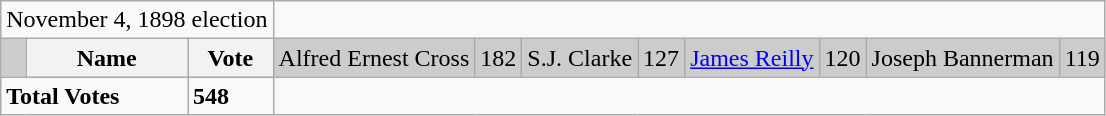<table class="wikitable">
<tr>
<td colspan=3 align=center>November 4, 1898 election</td>
</tr>
<tr bgcolor="CCCCCC">
<td></td>
<th><strong>Name </strong></th>
<th><strong>Vote</strong><br></th>
<td>Alfred Ernest Cross</td>
<td>182<br></td>
<td>S.J. Clarke</td>
<td>127<br></td>
<td><a href='#'>James Reilly</a></td>
<td>120<br></td>
<td>Joseph Bannerman</td>
<td>119</td>
</tr>
<tr>
<td colspan=2><strong>Total Votes</strong></td>
<td><strong>548</strong></td>
</tr>
</table>
